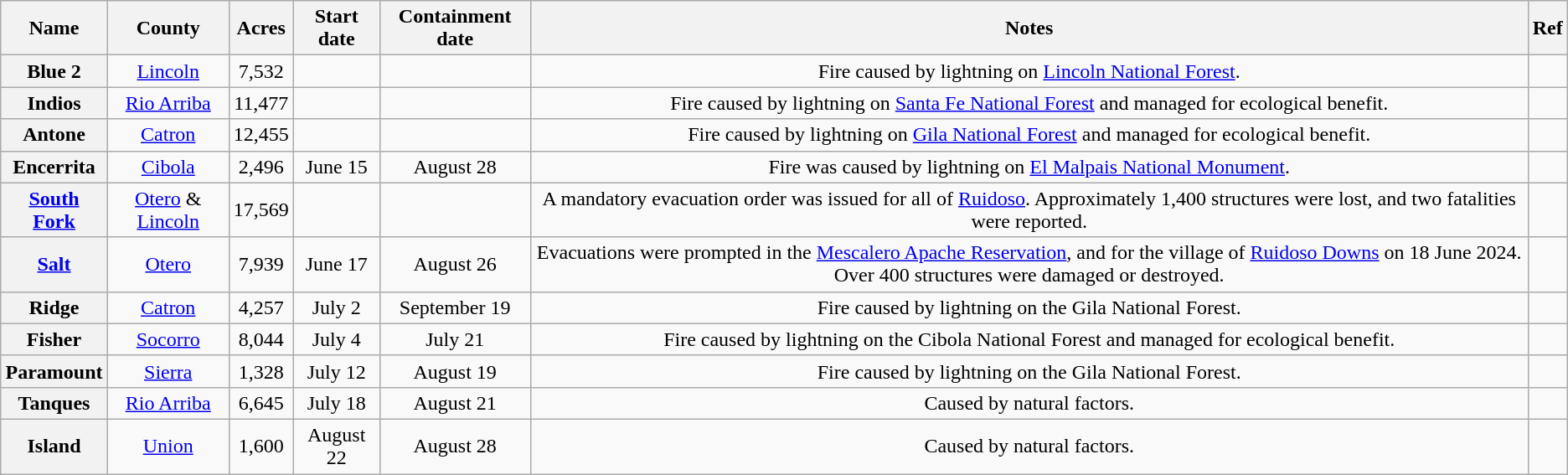<table class="wikitable sortable plainrowheaders mw-collapsible" style="text-align:center;">
<tr>
<th scope="col">Name</th>
<th scope="col">County </th>
<th scope="col">Acres</th>
<th scope="col">Start date</th>
<th scope="col">Containment date</th>
<th scope="col">Notes</th>
<th scope="col" class="unsortable">Ref</th>
</tr>
<tr>
<th scope="row">Blue 2</th>
<td><a href='#'>Lincoln</a></td>
<td>7,532</td>
<td></td>
<td {{center></td>
<td>Fire caused by lightning on <a href='#'>Lincoln National Forest</a>.</td>
<td></td>
</tr>
<tr>
<th scope="row">Indios</th>
<td><a href='#'>Rio Arriba</a></td>
<td>11,477</td>
<td></td>
<td {{center></td>
<td>Fire caused by lightning on <a href='#'>Santa Fe National Forest</a> and managed for ecological benefit.</td>
<td></td>
</tr>
<tr>
<th scope="row">Antone</th>
<td><a href='#'>Catron</a></td>
<td>12,455</td>
<td></td>
<td></td>
<td>Fire caused by lightning on <a href='#'>Gila National Forest</a> and managed for ecological benefit.</td>
<td></td>
</tr>
<tr>
<th scope="row">Encerrita</th>
<td><a href='#'>Cibola</a></td>
<td>2,496</td>
<td>June 15</td>
<td>August 28</td>
<td>Fire was caused by lightning on <a href='#'>El Malpais National Monument</a>.</td>
<td></td>
</tr>
<tr>
<th scope="row"><a href='#'>South Fork</a></th>
<td><a href='#'>Otero</a> & <a href='#'>Lincoln</a></td>
<td>17,569</td>
<td></td>
<td></td>
<td>A mandatory evacuation order was issued for all of <a href='#'>Ruidoso</a>. Approximately 1,400 structures were lost, and two fatalities were reported.</td>
<td></td>
</tr>
<tr>
<th scope="row"><a href='#'>Salt</a></th>
<td><a href='#'>Otero</a></td>
<td>7,939</td>
<td>June 17</td>
<td>August 26</td>
<td>Evacuations were prompted in the <a href='#'>Mescalero Apache Reservation</a>, and for the village of <a href='#'>Ruidoso Downs</a> on 18 June 2024. Over 400 structures were damaged or destroyed.</td>
<td></td>
</tr>
<tr>
<th scope="row">Ridge</th>
<td><a href='#'>Catron</a></td>
<td>4,257</td>
<td>July 2</td>
<td>September 19</td>
<td>Fire caused by lightning on the Gila National Forest.</td>
<td></td>
</tr>
<tr>
<th scope="row">Fisher</th>
<td><a href='#'>Socorro</a></td>
<td>8,044</td>
<td>July 4</td>
<td>July 21</td>
<td>Fire caused by lightning on the Cibola National Forest and managed for ecological benefit.</td>
<td></td>
</tr>
<tr>
<th scope="row">Paramount</th>
<td><a href='#'>Sierra</a></td>
<td>1,328</td>
<td>July 12</td>
<td>August 19</td>
<td>Fire caused by lightning on the Gila National Forest.</td>
<td></td>
</tr>
<tr>
<th scope="row">Tanques</th>
<td><a href='#'>Rio Arriba</a></td>
<td>6,645</td>
<td>July 18</td>
<td>August 21</td>
<td>Caused by natural factors.</td>
<td></td>
</tr>
<tr>
<th scope="row">Island</th>
<td><a href='#'>Union</a></td>
<td>1,600</td>
<td>August 22</td>
<td>August 28</td>
<td>Caused by natural factors.</td>
<td></td>
</tr>
</table>
